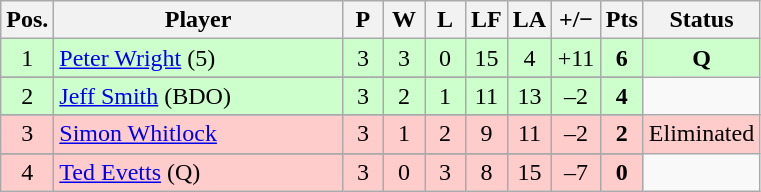<table class="wikitable" style="text-align:center; margin: 1em auto 1em auto, align:left">
<tr>
<th width=20>Pos.</th>
<th width=185>Player</th>
<th width=20>P</th>
<th width=20>W</th>
<th width=20>L</th>
<th width=20>LF</th>
<th width=20>LA</th>
<th width=25>+/−</th>
<th width=20>Pts</th>
<th width=70>Status</th>
</tr>
<tr style="background:#CCFFCC;">
<td>1</td>
<td align=left> <a href='#'>Peter Wright</a> (5)</td>
<td>3</td>
<td>3</td>
<td>0</td>
<td>15</td>
<td>4</td>
<td>+11</td>
<td><strong>6</strong></td>
<td rowspan=2><strong>Q</strong></td>
</tr>
<tr>
</tr>
<tr style="background:#CCFFCC;">
<td>2</td>
<td align=left> <a href='#'>Jeff Smith</a> (BDO)</td>
<td>3</td>
<td>2</td>
<td>1</td>
<td>11</td>
<td>13</td>
<td>–2</td>
<td><strong>4</strong></td>
</tr>
<tr>
</tr>
<tr style="background:#FFCCCC;">
<td>3</td>
<td align=left> <a href='#'>Simon Whitlock</a></td>
<td>3</td>
<td>1</td>
<td>2</td>
<td>9</td>
<td>11</td>
<td>–2</td>
<td><strong>2</strong></td>
<td rowspan=2>Eliminated</td>
</tr>
<tr>
</tr>
<tr style="background:#FFCCCC;">
<td>4</td>
<td align=left> <a href='#'>Ted Evetts</a> (Q)</td>
<td>3</td>
<td>0</td>
<td>3</td>
<td>8</td>
<td>15</td>
<td>–7</td>
<td><strong>0</strong></td>
</tr>
</table>
